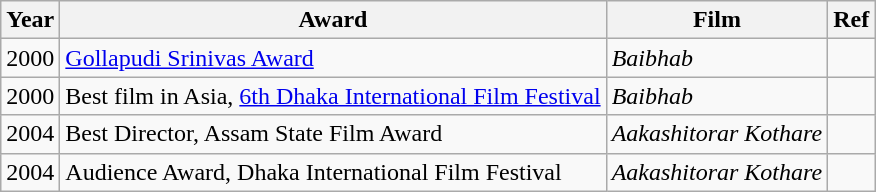<table class="wikitable">
<tr>
<th>Year</th>
<th>Award</th>
<th>Film</th>
<th>Ref</th>
</tr>
<tr>
<td>2000</td>
<td><a href='#'>Gollapudi Srinivas Award</a></td>
<td><em>Baibhab</em></td>
<td></td>
</tr>
<tr>
<td>2000</td>
<td>Best film in Asia, <a href='#'>6th Dhaka International Film Festival</a></td>
<td><em>Baibhab</em></td>
<td></td>
</tr>
<tr>
<td>2004</td>
<td>Best Director, Assam State Film Award</td>
<td><em>Aakashitorar Kothare</em></td>
<td></td>
</tr>
<tr>
<td>2004</td>
<td>Audience Award, Dhaka International Film Festival</td>
<td><em>Aakashitorar Kothare</em></td>
<td></td>
</tr>
</table>
